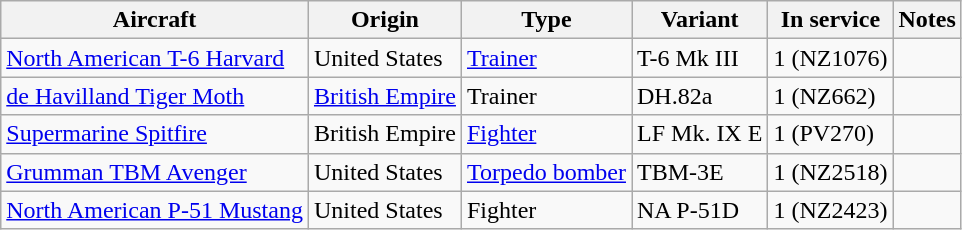<table class="wikitable">
<tr>
<th>Aircraft</th>
<th>Origin</th>
<th>Type</th>
<th>Variant</th>
<th>In service</th>
<th>Notes</th>
</tr>
<tr>
<td><a href='#'>North American T-6 Harvard</a></td>
<td>United States</td>
<td><a href='#'>Trainer</a></td>
<td>T-6 Mk III</td>
<td>1 (NZ1076)</td>
<td></td>
</tr>
<tr>
<td><a href='#'>de Havilland Tiger Moth</a></td>
<td><a href='#'>British Empire</a></td>
<td>Trainer</td>
<td>DH.82a</td>
<td>1 (NZ662)</td>
<td></td>
</tr>
<tr>
<td><a href='#'>Supermarine Spitfire</a></td>
<td>British Empire</td>
<td><a href='#'>Fighter</a></td>
<td>LF Mk. IX E</td>
<td>1 (PV270)</td>
<td></td>
</tr>
<tr>
<td><a href='#'>Grumman TBM Avenger</a></td>
<td>United States</td>
<td><a href='#'>Torpedo bomber</a></td>
<td>TBM-3E</td>
<td>1 (NZ2518)</td>
<td></td>
</tr>
<tr>
<td><a href='#'>North American P-51 Mustang</a></td>
<td>United States</td>
<td>Fighter</td>
<td>NA P-51D</td>
<td>1 (NZ2423)</td>
<td></td>
</tr>
</table>
